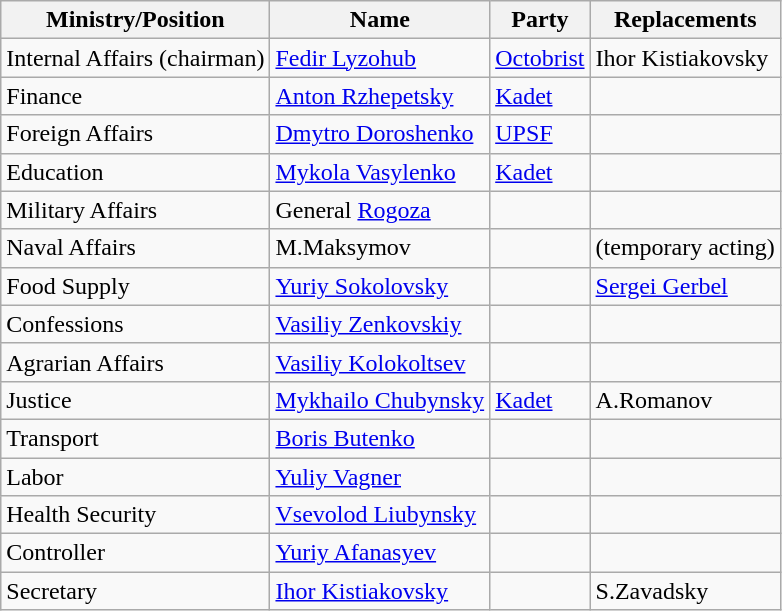<table class="wikitable">
<tr>
<th>Ministry/Position</th>
<th>Name</th>
<th>Party</th>
<th>Replacements</th>
</tr>
<tr>
<td>Internal Affairs (chairman)</td>
<td><a href='#'>Fedir Lyzohub</a></td>
<td><a href='#'>Octobrist</a></td>
<td>Ihor Kistiakovsky</td>
</tr>
<tr>
<td>Finance</td>
<td><a href='#'>Anton Rzhepetsky</a></td>
<td><a href='#'>Kadet</a></td>
<td></td>
</tr>
<tr>
<td>Foreign Affairs</td>
<td><a href='#'>Dmytro Doroshenko</a></td>
<td><a href='#'>UPSF</a></td>
<td></td>
</tr>
<tr>
<td>Education</td>
<td><a href='#'>Mykola Vasylenko</a></td>
<td><a href='#'>Kadet</a></td>
<td></td>
</tr>
<tr>
<td>Military Affairs</td>
<td>General <a href='#'>Rogoza</a></td>
<td></td>
<td></td>
</tr>
<tr>
<td>Naval Affairs</td>
<td>M.Maksymov</td>
<td></td>
<td>(temporary acting)</td>
</tr>
<tr>
<td>Food Supply</td>
<td><a href='#'>Yuriy Sokolovsky</a></td>
<td></td>
<td><a href='#'>Sergei Gerbel</a></td>
</tr>
<tr>
<td>Confessions</td>
<td><a href='#'>Vasiliy Zenkovskiy</a></td>
<td></td>
<td></td>
</tr>
<tr>
<td>Agrarian Affairs</td>
<td><a href='#'>Vasiliy Kolokoltsev</a></td>
<td></td>
<td></td>
</tr>
<tr>
<td>Justice</td>
<td><a href='#'>Mykhailo Chubynsky</a></td>
<td><a href='#'>Kadet</a></td>
<td>A.Romanov</td>
</tr>
<tr>
<td>Transport</td>
<td><a href='#'>Boris Butenko</a></td>
<td></td>
<td></td>
</tr>
<tr>
<td>Labor</td>
<td><a href='#'>Yuliy Vagner</a></td>
<td></td>
<td></td>
</tr>
<tr>
<td>Health Security</td>
<td><a href='#'>Vsevolod Liubynsky</a></td>
<td></td>
<td></td>
</tr>
<tr>
<td>Controller</td>
<td><a href='#'>Yuriy Afanasyev</a></td>
<td></td>
<td></td>
</tr>
<tr>
<td>Secretary</td>
<td><a href='#'>Ihor Kistiakovsky</a></td>
<td></td>
<td>S.Zavadsky</td>
</tr>
</table>
